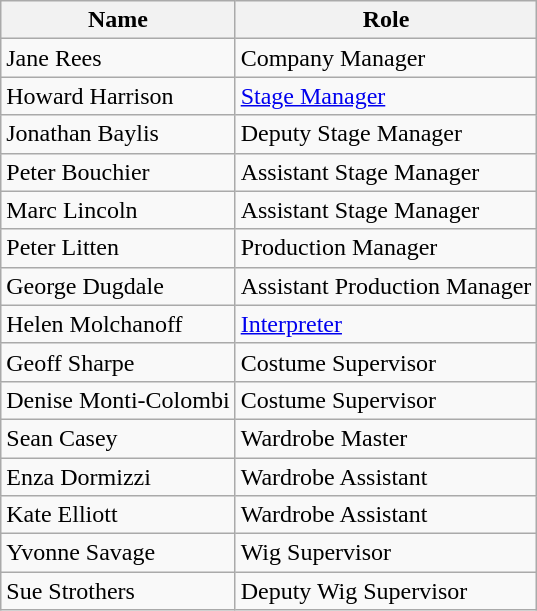<table class="wikitable">
<tr>
<th>Name</th>
<th>Role</th>
</tr>
<tr>
<td>Jane Rees</td>
<td>Company Manager</td>
</tr>
<tr>
<td>Howard Harrison</td>
<td><a href='#'>Stage Manager</a></td>
</tr>
<tr>
<td>Jonathan Baylis</td>
<td>Deputy Stage Manager</td>
</tr>
<tr>
<td>Peter Bouchier</td>
<td>Assistant Stage Manager</td>
</tr>
<tr>
<td>Marc Lincoln</td>
<td>Assistant Stage Manager</td>
</tr>
<tr>
<td>Peter Litten</td>
<td>Production Manager</td>
</tr>
<tr>
<td>George Dugdale</td>
<td>Assistant Production Manager</td>
</tr>
<tr>
<td>Helen Molchanoff</td>
<td><a href='#'>Interpreter</a></td>
</tr>
<tr>
<td>Geoff Sharpe</td>
<td>Costume Supervisor</td>
</tr>
<tr>
<td>Denise Monti-Colombi</td>
<td>Costume Supervisor</td>
</tr>
<tr>
<td>Sean Casey</td>
<td>Wardrobe Master</td>
</tr>
<tr>
<td>Enza Dormizzi</td>
<td>Wardrobe Assistant</td>
</tr>
<tr>
<td>Kate Elliott</td>
<td>Wardrobe Assistant</td>
</tr>
<tr>
<td>Yvonne Savage</td>
<td>Wig Supervisor</td>
</tr>
<tr>
<td>Sue Strothers</td>
<td>Deputy Wig Supervisor</td>
</tr>
</table>
